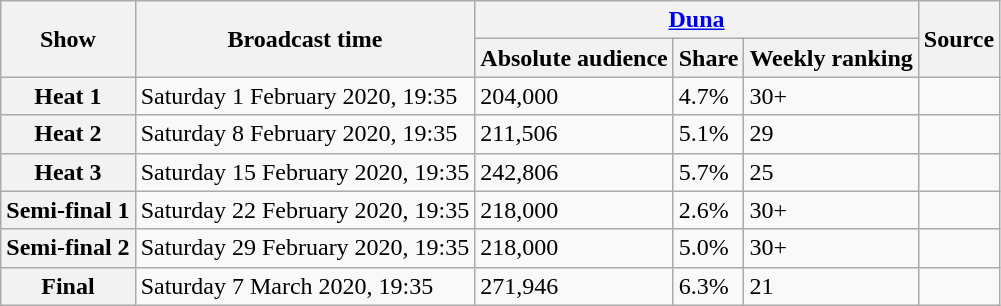<table class="wikitable">
<tr>
<th rowspan=2>Show</th>
<th rowspan=2>Broadcast time</th>
<th colspan=3><a href='#'>Duna</a></th>
<th rowspan=2>Source</th>
</tr>
<tr>
<th>Absolute audience</th>
<th>Share</th>
<th>Weekly ranking</th>
</tr>
<tr>
<th scope="row">Heat 1</th>
<td>Saturday 1 February 2020, 19:35</td>
<td>204,000</td>
<td>4.7%</td>
<td>30+</td>
<td></td>
</tr>
<tr>
<th scope="row">Heat 2</th>
<td>Saturday 8 February 2020, 19:35</td>
<td>211,506</td>
<td>5.1%</td>
<td>29</td>
<td></td>
</tr>
<tr>
<th scope="row">Heat 3</th>
<td>Saturday 15 February 2020, 19:35</td>
<td>242,806</td>
<td>5.7%</td>
<td>25</td>
<td></td>
</tr>
<tr>
<th scope="row">Semi-final 1</th>
<td>Saturday 22 February 2020, 19:35</td>
<td>218,000</td>
<td>2.6%</td>
<td>30+</td>
<td></td>
</tr>
<tr>
<th scope="row">Semi-final 2</th>
<td>Saturday 29 February 2020, 19:35</td>
<td>218,000</td>
<td>5.0%</td>
<td>30+</td>
<td></td>
</tr>
<tr>
<th scope="row">Final</th>
<td>Saturday 7 March 2020, 19:35</td>
<td>271,946</td>
<td>6.3%</td>
<td>21</td>
<td></td>
</tr>
</table>
